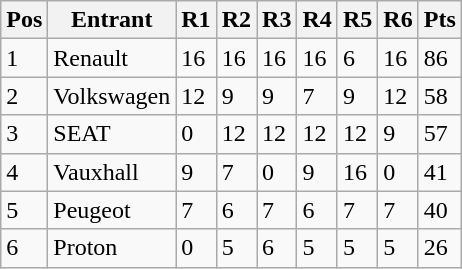<table class="wikitable">
<tr>
<th>Pos</th>
<th>Entrant</th>
<th>R1</th>
<th>R2</th>
<th>R3</th>
<th>R4</th>
<th>R5</th>
<th>R6</th>
<th>Pts</th>
</tr>
<tr>
<td>1</td>
<td>Renault</td>
<td>16</td>
<td>16</td>
<td>16</td>
<td>16</td>
<td>6</td>
<td>16</td>
<td>86</td>
</tr>
<tr>
<td>2</td>
<td>Volkswagen</td>
<td>12</td>
<td>9</td>
<td>9</td>
<td>7</td>
<td>9</td>
<td>12</td>
<td>58</td>
</tr>
<tr>
<td>3</td>
<td>SEAT</td>
<td>0</td>
<td>12</td>
<td>12</td>
<td>12</td>
<td>12</td>
<td>9</td>
<td>57</td>
</tr>
<tr>
<td>4</td>
<td>Vauxhall</td>
<td>9</td>
<td>7</td>
<td>0</td>
<td>9</td>
<td>16</td>
<td>0</td>
<td>41</td>
</tr>
<tr>
<td>5</td>
<td>Peugeot</td>
<td>7</td>
<td>6</td>
<td>7</td>
<td>6</td>
<td>7</td>
<td>7</td>
<td>40</td>
</tr>
<tr>
<td>6</td>
<td>Proton</td>
<td>0</td>
<td>5</td>
<td>6</td>
<td>5</td>
<td>5</td>
<td>5</td>
<td>26</td>
</tr>
</table>
